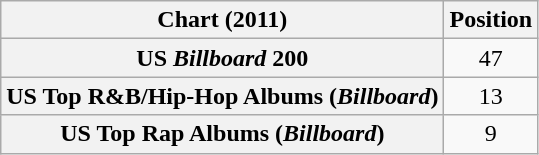<table class="wikitable sortable plainrowheaders" style="text-align:center">
<tr>
<th scope="col">Chart (2011)</th>
<th scope="col">Position</th>
</tr>
<tr>
<th scope="row">US <em>Billboard</em> 200</th>
<td>47</td>
</tr>
<tr>
<th scope="row">US Top R&B/Hip-Hop Albums (<em>Billboard</em>)</th>
<td>13</td>
</tr>
<tr>
<th scope="row">US Top Rap Albums (<em>Billboard</em>)</th>
<td style="text-align:center;">9</td>
</tr>
</table>
